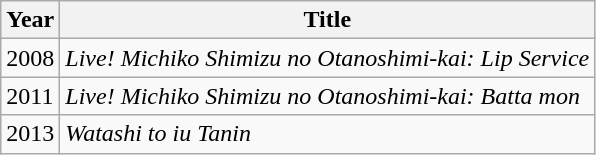<table class="wikitable">
<tr>
<th>Year</th>
<th>Title</th>
</tr>
<tr>
<td>2008</td>
<td><em>Live! Michiko Shimizu no Otanoshimi-kai: Lip Service</em></td>
</tr>
<tr>
<td>2011</td>
<td><em>Live! Michiko Shimizu no Otanoshimi-kai: Batta mon</em></td>
</tr>
<tr>
<td>2013</td>
<td><em>Watashi to iu Tanin</em></td>
</tr>
</table>
